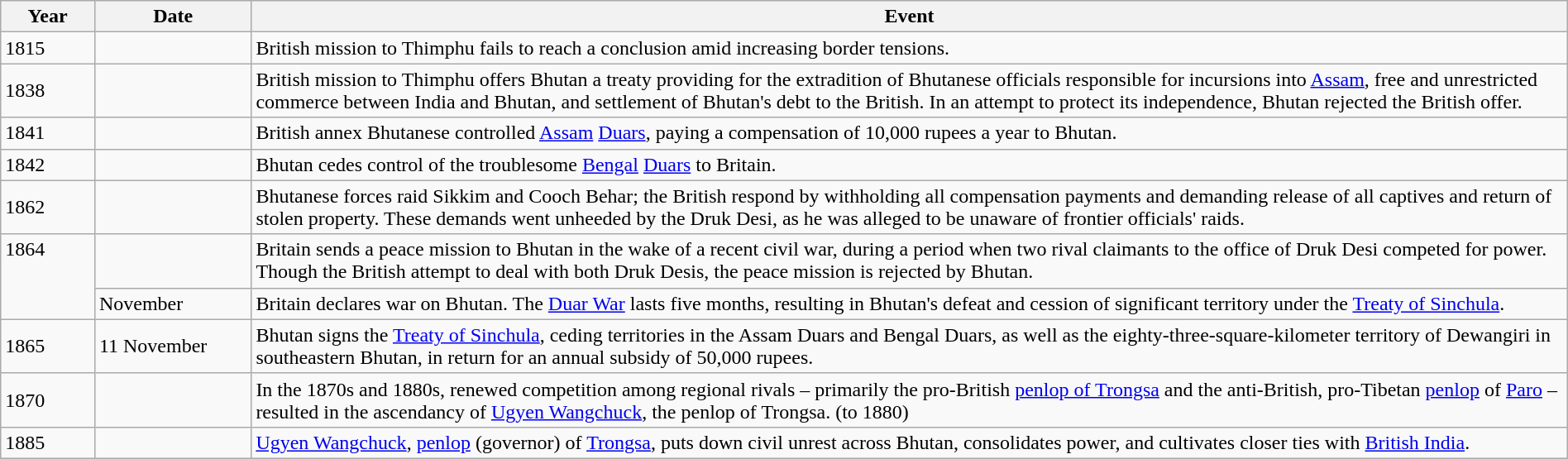<table class="wikitable" width="100%">
<tr>
<th style="width:6%">Year</th>
<th style="width:10%">Date</th>
<th>Event</th>
</tr>
<tr>
<td>1815</td>
<td></td>
<td>British mission to Thimphu fails to reach a conclusion amid increasing border tensions.</td>
</tr>
<tr>
<td>1838</td>
<td></td>
<td>British mission to Thimphu offers Bhutan a treaty providing for the extradition of Bhutanese officials responsible for incursions into <a href='#'>Assam</a>, free and unrestricted commerce between India and Bhutan, and settlement of Bhutan's debt to the British. In an attempt to protect its independence, Bhutan rejected the British offer.</td>
</tr>
<tr>
<td>1841</td>
<td></td>
<td>British annex Bhutanese controlled <a href='#'>Assam</a> <a href='#'>Duars</a>, paying a compensation of 10,000 rupees a year to Bhutan.</td>
</tr>
<tr>
<td>1842</td>
<td></td>
<td>Bhutan cedes control of the troublesome <a href='#'>Bengal</a> <a href='#'>Duars</a> to Britain.</td>
</tr>
<tr>
<td>1862</td>
<td></td>
<td>Bhutanese forces raid Sikkim and Cooch Behar; the British respond by withholding all compensation payments and demanding release of all captives and return of stolen property. These demands went unheeded by the Druk Desi, as he was alleged to be unaware of frontier officials' raids.</td>
</tr>
<tr>
<td rowspan="2" valign="top">1864</td>
<td></td>
<td>Britain sends a peace mission to Bhutan in the wake of a recent civil war, during a period when two rival claimants to the office of Druk Desi competed for power. Though the British attempt to deal with both Druk Desis, the peace mission is rejected by Bhutan.</td>
</tr>
<tr>
<td>November</td>
<td>Britain declares war on Bhutan. The <a href='#'>Duar War</a> lasts five months, resulting in Bhutan's defeat and cession of significant territory under the <a href='#'>Treaty of Sinchula</a>.</td>
</tr>
<tr>
<td>1865</td>
<td>11 November</td>
<td>Bhutan signs the <a href='#'>Treaty of Sinchula</a>, ceding territories in the Assam Duars and Bengal Duars, as well as the eighty-three-square-kilometer territory of Dewangiri in southeastern Bhutan, in return for an annual subsidy of 50,000 rupees.</td>
</tr>
<tr>
<td>1870</td>
<td></td>
<td>In the 1870s and 1880s, renewed competition among regional rivals – primarily the pro-British <a href='#'>penlop of Trongsa</a> and the anti-British, pro-Tibetan <a href='#'>penlop</a> of <a href='#'>Paro</a> – resulted in the ascendancy of <a href='#'>Ugyen Wangchuck</a>, the penlop of Trongsa. (to 1880)</td>
</tr>
<tr>
<td>1885</td>
<td></td>
<td><a href='#'>Ugyen Wangchuck</a>, <a href='#'>penlop</a> (governor) of <a href='#'>Trongsa</a>, puts down civil unrest across Bhutan, consolidates power, and cultivates closer ties with <a href='#'>British India</a>.</td>
</tr>
</table>
